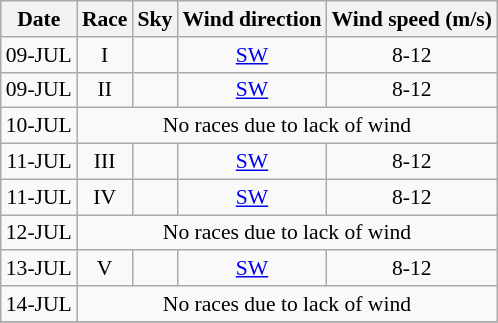<table class="wikitable" style="text-align:right; font-size:90%">
<tr>
<th>Date</th>
<th>Race</th>
<th>Sky</th>
<th>Wind direction</th>
<th>Wind speed (m/s)</th>
</tr>
<tr>
<td>09-JUL</td>
<td align=center>I</td>
<td align=left></td>
<td align=center><a href='#'>SW</a></td>
<td align=center>8-12</td>
</tr>
<tr>
<td>09-JUL</td>
<td align=center>II</td>
<td align=left></td>
<td align=center><a href='#'>SW</a></td>
<td align=center>8-12</td>
</tr>
<tr>
<td>10-JUL</td>
<td colspan=4 align=center>No races due to lack of wind</td>
</tr>
<tr>
<td>11-JUL</td>
<td align=center>III</td>
<td align=left></td>
<td align=center><a href='#'>SW</a></td>
<td align=center>8-12</td>
</tr>
<tr>
<td>11-JUL</td>
<td align=center>IV</td>
<td align=left></td>
<td align=center><a href='#'>SW</a></td>
<td align=center>8-12</td>
</tr>
<tr>
<td>12-JUL</td>
<td colspan=4 align=center>No races due to lack of wind</td>
</tr>
<tr>
<td>13-JUL</td>
<td align=center>V</td>
<td align=left></td>
<td align=center><a href='#'>SW</a></td>
<td align=center>8-12</td>
</tr>
<tr>
<td>14-JUL</td>
<td colspan=4 align=center>No races due to lack of wind</td>
</tr>
<tr>
</tr>
</table>
